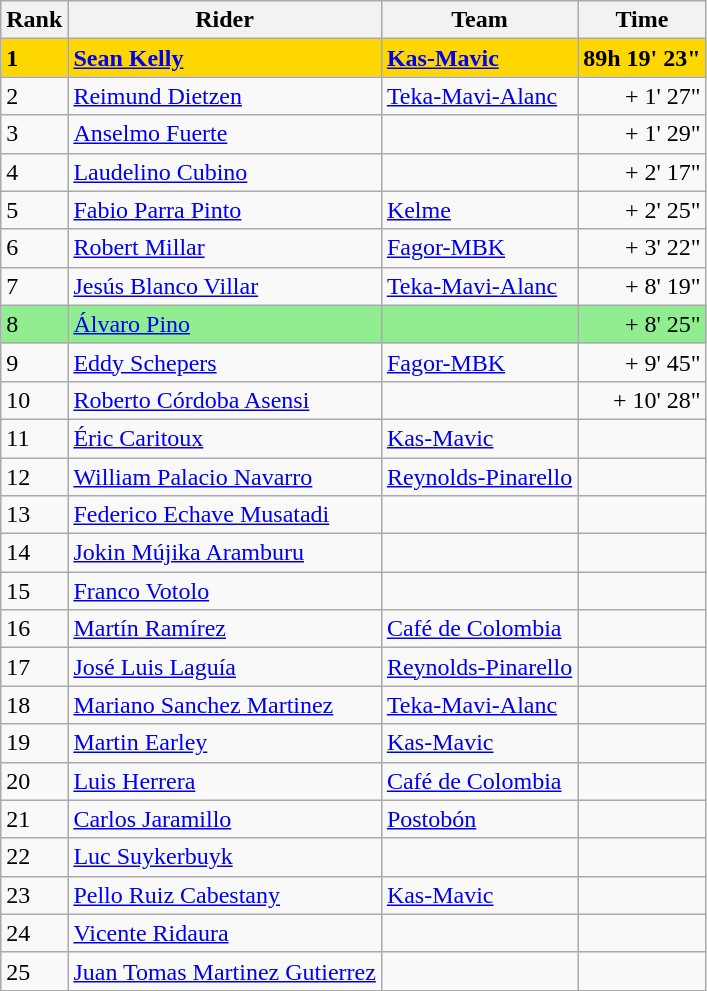<table class="wikitable">
<tr>
<th>Rank</th>
<th>Rider</th>
<th>Team</th>
<th>Time</th>
</tr>
<tr style="background:gold;">
<td><strong>1</strong></td>
<td> <strong><a href='#'>Sean Kelly</a></strong></td>
<td><strong><a href='#'>Kas-Mavic</a> </strong></td>
<td align=right><strong>89h 19' 23"</strong></td>
</tr>
<tr>
<td>2</td>
<td> <a href='#'>Reimund Dietzen</a></td>
<td><a href='#'>Teka-Mavi-Alanc</a></td>
<td align=right>+ 1' 27"</td>
</tr>
<tr>
<td>3</td>
<td> <a href='#'>Anselmo Fuerte</a></td>
<td></td>
<td align=right>+ 1' 29"</td>
</tr>
<tr>
<td>4</td>
<td> <a href='#'>Laudelino Cubino</a></td>
<td></td>
<td align=right>+ 2' 17"</td>
</tr>
<tr>
<td>5</td>
<td> <a href='#'>Fabio Parra Pinto</a></td>
<td><a href='#'>Kelme</a></td>
<td align=right>+ 2' 25"</td>
</tr>
<tr>
<td>6</td>
<td> <a href='#'>Robert Millar</a></td>
<td><a href='#'>Fagor-MBK</a></td>
<td align=right>+ 3' 22"</td>
</tr>
<tr>
<td>7</td>
<td> <a href='#'>Jesús Blanco Villar</a></td>
<td><a href='#'>Teka-Mavi-Alanc</a></td>
<td align=right>+ 8' 19"</td>
</tr>
<tr style="background:lightgreen;">
<td>8</td>
<td> <a href='#'>Álvaro Pino</a></td>
<td></td>
<td align=right>+ 8' 25"</td>
</tr>
<tr>
<td>9</td>
<td> <a href='#'>Eddy Schepers</a></td>
<td><a href='#'>Fagor-MBK</a></td>
<td align=right>+ 9' 45"</td>
</tr>
<tr>
<td>10</td>
<td> <a href='#'>Roberto Córdoba Asensi</a></td>
<td></td>
<td align=right>+ 10' 28"</td>
</tr>
<tr>
<td>11</td>
<td> <a href='#'>Éric Caritoux</a></td>
<td><a href='#'>Kas-Mavic</a></td>
<td align=right></td>
</tr>
<tr>
<td>12</td>
<td> <a href='#'>William Palacio Navarro</a></td>
<td><a href='#'>Reynolds-Pinarello</a></td>
<td align=right></td>
</tr>
<tr>
<td>13</td>
<td> <a href='#'>Federico Echave Musatadi</a></td>
<td></td>
<td align=right></td>
</tr>
<tr>
<td>14</td>
<td> <a href='#'>Jokin Mújika Aramburu</a></td>
<td></td>
<td align=right></td>
</tr>
<tr>
<td>15</td>
<td> <a href='#'>Franco Votolo</a></td>
<td></td>
<td align=right></td>
</tr>
<tr>
<td>16</td>
<td> <a href='#'>Martín Ramírez</a></td>
<td><a href='#'>Café de Colombia</a></td>
<td align=right></td>
</tr>
<tr>
<td>17</td>
<td> <a href='#'>José Luis Laguía</a></td>
<td><a href='#'>Reynolds-Pinarello</a></td>
<td align=right></td>
</tr>
<tr>
<td>18</td>
<td> <a href='#'>Mariano Sanchez Martinez</a></td>
<td><a href='#'>Teka-Mavi-Alanc</a></td>
<td align=right></td>
</tr>
<tr>
<td>19</td>
<td> <a href='#'>Martin Earley</a></td>
<td><a href='#'>Kas-Mavic</a></td>
<td align=right></td>
</tr>
<tr>
<td>20</td>
<td> <a href='#'>Luis Herrera</a></td>
<td><a href='#'>Café de Colombia</a></td>
<td align=right></td>
</tr>
<tr>
<td>21</td>
<td> <a href='#'>Carlos Jaramillo</a></td>
<td><a href='#'>Postobón</a></td>
<td align=right></td>
</tr>
<tr>
<td>22</td>
<td> <a href='#'>Luc Suykerbuyk</a></td>
<td></td>
<td align=right></td>
</tr>
<tr>
<td>23</td>
<td> <a href='#'>Pello Ruiz Cabestany</a></td>
<td><a href='#'>Kas-Mavic</a></td>
<td align=right></td>
</tr>
<tr>
<td>24</td>
<td> <a href='#'>Vicente Ridaura</a></td>
<td></td>
<td align=right></td>
</tr>
<tr>
<td>25</td>
<td> <a href='#'>Juan Tomas Martinez Gutierrez</a></td>
<td></td>
<td align=right></td>
</tr>
</table>
